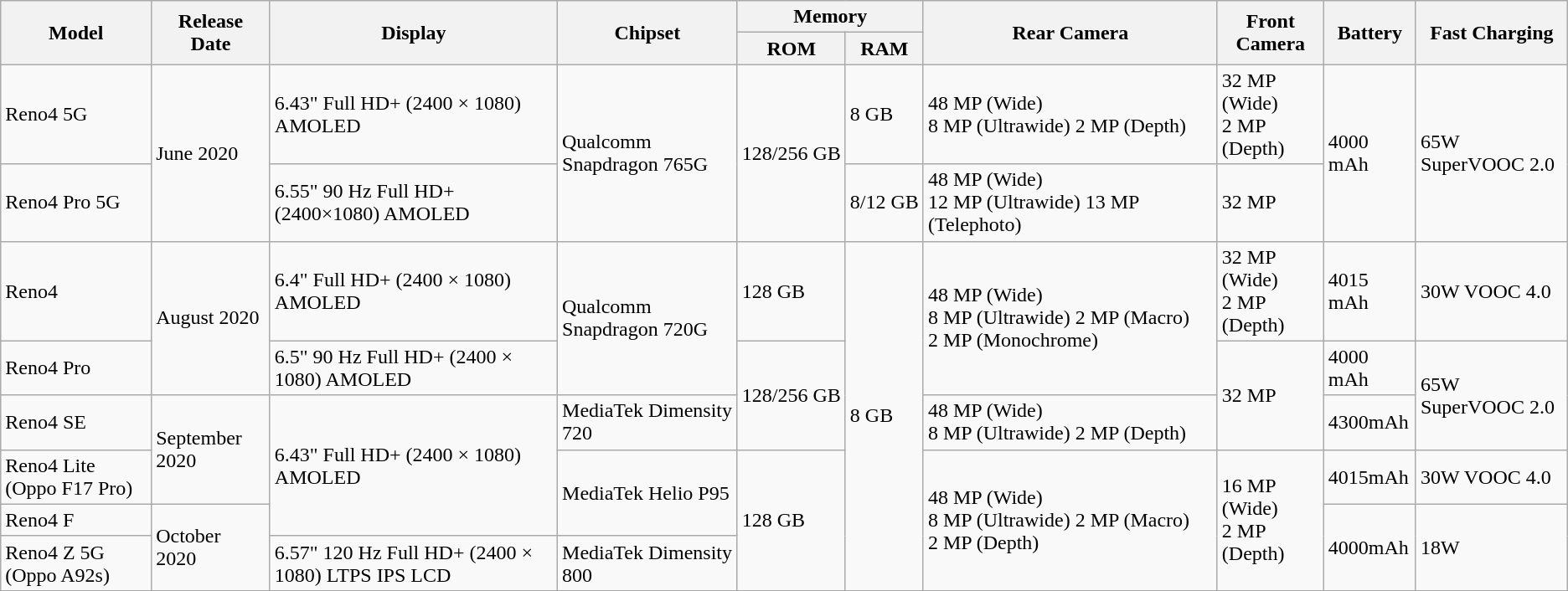<table class="wikitable sortable">
<tr>
<th rowspan="2">Model</th>
<th rowspan="2">Release Date</th>
<th rowspan="2">Display</th>
<th rowspan="2">Chipset</th>
<th colspan="2">Memory</th>
<th rowspan="2">Rear Camera</th>
<th rowspan="2">Front Camera</th>
<th rowspan="2">Battery</th>
<th rowspan="2">Fast Charging</th>
</tr>
<tr>
<th>ROM</th>
<th>RAM</th>
</tr>
<tr>
<td>Reno4 5G</td>
<td rowspan="2">June 2020</td>
<td>6.43" Full HD+ (2400 × 1080) AMOLED</td>
<td rowspan="2">Qualcomm Snapdragon 765G</td>
<td rowspan="2">128/256 GB</td>
<td>8 GB</td>
<td>48 MP (Wide)<br>8 MP (Ultrawide)
2 MP (Depth)</td>
<td>32 MP (Wide)<br>2 MP (Depth)</td>
<td rowspan="2">4000 mAh</td>
<td rowspan="2">65W SuperVOOC 2.0</td>
</tr>
<tr>
<td>Reno4 Pro 5G</td>
<td>6.55" 90 Hz Full HD+ (2400×1080) AMOLED</td>
<td>8/12 GB</td>
<td>48 MP (Wide)<br>12 MP (Ultrawide)
13 MP (Telephoto)</td>
<td>32 MP</td>
</tr>
<tr>
<td>Reno4</td>
<td rowspan="2">August 2020</td>
<td>6.4" Full HD+ (2400 × 1080) AMOLED</td>
<td rowspan="2">Qualcomm Snapdragon 720G</td>
<td>128 GB</td>
<td rowspan="6">8 GB</td>
<td rowspan="2">48 MP (Wide)<br>8 MP (Ultrawide)
2 MP (Macro)
2 MP (Monochrome)</td>
<td>32 MP (Wide)<br>2 MP (Depth)</td>
<td>4015 mAh</td>
<td>30W VOOC 4.0</td>
</tr>
<tr>
<td>Reno4 Pro</td>
<td>6.5" 90 Hz Full HD+ (2400 × 1080) AMOLED</td>
<td rowspan="2">128/256 GB</td>
<td rowspan="2">32 MP</td>
<td>4000 mAh</td>
<td rowspan="2">65W SuperVOOC 2.0</td>
</tr>
<tr>
<td>Reno4 SE</td>
<td rowspan="2">September 2020</td>
<td rowspan="3">6.43" Full HD+ (2400 × 1080) AMOLED</td>
<td>MediaTek Dimensity 720</td>
<td>48 MP (Wide)<br>8 MP (Ultrawide)
2 MP (Depth)</td>
<td>4300mAh</td>
</tr>
<tr>
<td>Reno4 Lite (Oppo F17 Pro)</td>
<td rowspan="2">MediaTek Helio P95</td>
<td rowspan="3">128 GB</td>
<td rowspan="3">48 MP (Wide)<br>8 MP (Ultrawide)
2 MP (Macro)
2 MP (Depth)</td>
<td rowspan="3">16 MP (Wide)<br>2 MP (Depth)</td>
<td>4015mAh</td>
<td>30W VOOC 4.0</td>
</tr>
<tr>
<td>Reno4 F</td>
<td rowspan="2">October 2020</td>
<td rowspan="2">4000mAh</td>
<td rowspan="2">18W</td>
</tr>
<tr>
<td>Reno4 Z 5G (Oppo A92s)</td>
<td>6.57" 120 Hz Full HD+ (2400 × 1080) LTPS IPS LCD</td>
<td>MediaTek Dimensity 800</td>
</tr>
</table>
